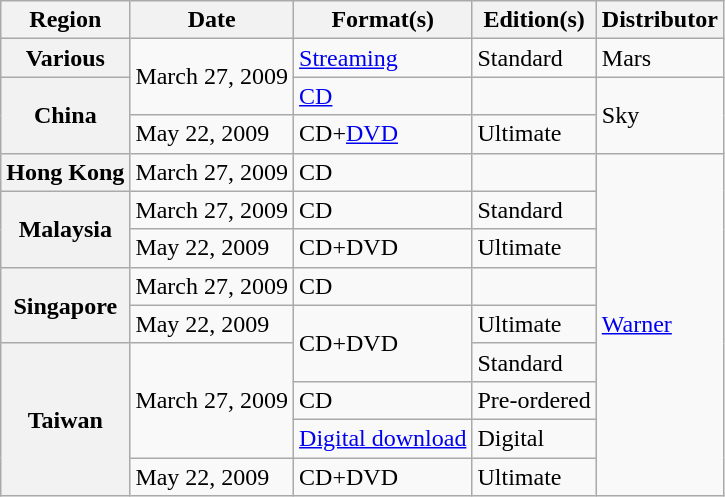<table class="wikitable plainrowheaders">
<tr>
<th>Region</th>
<th>Date</th>
<th>Format(s)</th>
<th>Edition(s)</th>
<th>Distributor</th>
</tr>
<tr>
<th scope="row">Various</th>
<td rowspan="2">March 27, 2009</td>
<td><a href='#'>Streaming</a></td>
<td>Standard</td>
<td>Mars</td>
</tr>
<tr>
<th scope="row" rowspan="2">China</th>
<td><a href='#'>CD</a></td>
<td></td>
<td rowspan="2">Sky</td>
</tr>
<tr>
<td>May 22, 2009</td>
<td>CD+<a href='#'>DVD</a></td>
<td>Ultimate</td>
</tr>
<tr>
<th scope="row">Hong Kong</th>
<td>March 27, 2009</td>
<td>CD</td>
<td></td>
<td rowspan="9"><a href='#'>Warner</a></td>
</tr>
<tr>
<th scope="row" rowspan="2">Malaysia</th>
<td>March 27, 2009</td>
<td>CD</td>
<td>Standard</td>
</tr>
<tr>
<td>May 22, 2009</td>
<td>CD+DVD</td>
<td>Ultimate</td>
</tr>
<tr>
<th scope="row" rowspan="2">Singapore</th>
<td>March 27, 2009</td>
<td>CD</td>
<td></td>
</tr>
<tr>
<td>May 22, 2009</td>
<td rowspan="2">CD+DVD</td>
<td>Ultimate</td>
</tr>
<tr>
<th scope="row" rowspan="5">Taiwan</th>
<td rowspan="3">March 27, 2009</td>
<td>Standard</td>
</tr>
<tr>
<td>CD</td>
<td>Pre-ordered</td>
</tr>
<tr>
<td><a href='#'>Digital download</a></td>
<td>Digital</td>
</tr>
<tr>
<td>May 22, 2009</td>
<td>CD+DVD</td>
<td>Ultimate</td>
</tr>
</table>
